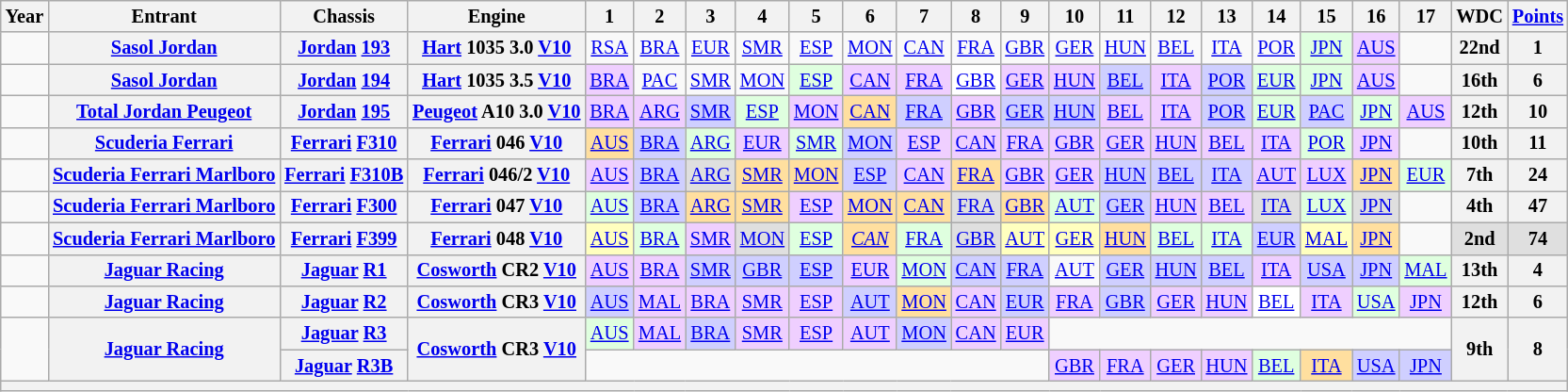<table class="wikitable" style="text-align:center; font-size:85%">
<tr>
<th>Year</th>
<th>Entrant</th>
<th>Chassis</th>
<th>Engine</th>
<th>1</th>
<th>2</th>
<th>3</th>
<th>4</th>
<th>5</th>
<th>6</th>
<th>7</th>
<th>8</th>
<th>9</th>
<th>10</th>
<th>11</th>
<th>12</th>
<th>13</th>
<th>14</th>
<th>15</th>
<th>16</th>
<th>17</th>
<th>WDC</th>
<th><a href='#'>Points</a></th>
</tr>
<tr>
<td></td>
<th nowrap><a href='#'>Sasol Jordan</a></th>
<th nowrap><a href='#'>Jordan</a> <a href='#'>193</a></th>
<th nowrap><a href='#'>Hart</a> 1035 3.0 <a href='#'>V10</a></th>
<td><a href='#'>RSA</a></td>
<td><a href='#'>BRA</a></td>
<td><a href='#'>EUR</a></td>
<td><a href='#'>SMR</a></td>
<td><a href='#'>ESP</a></td>
<td><a href='#'>MON</a></td>
<td><a href='#'>CAN</a></td>
<td><a href='#'>FRA</a></td>
<td><a href='#'>GBR</a></td>
<td><a href='#'>GER</a></td>
<td><a href='#'>HUN</a></td>
<td><a href='#'>BEL</a></td>
<td><a href='#'>ITA</a></td>
<td><a href='#'>POR</a></td>
<td style="background:#DFFFDF"><a href='#'>JPN</a><br></td>
<td style="background:#EFCFFF"><a href='#'>AUS</a><br></td>
<td></td>
<th>22nd</th>
<th>1</th>
</tr>
<tr>
<td></td>
<th nowrap><a href='#'>Sasol Jordan</a></th>
<th nowrap><a href='#'>Jordan</a> <a href='#'>194</a></th>
<th nowrap><a href='#'>Hart</a> 1035 3.5 <a href='#'>V10</a></th>
<td style="background:#EFCFFF"><a href='#'>BRA</a><br></td>
<td><a href='#'>PAC</a></td>
<td><a href='#'>SMR</a></td>
<td><a href='#'>MON</a></td>
<td style="background:#DFFFDF"><a href='#'>ESP</a><br></td>
<td style="background:#EFCFFF"><a href='#'>CAN</a><br></td>
<td style="background:#EFCFFF"><a href='#'>FRA</a><br></td>
<td style="background:#FFFFFF"><a href='#'>GBR</a><br></td>
<td style="background:#EFCFFF"><a href='#'>GER</a><br></td>
<td style="background:#EFCFFF"><a href='#'>HUN</a><br></td>
<td style="background:#CFCFFF"><a href='#'>BEL</a><br></td>
<td style="background:#EFCFFF"><a href='#'>ITA</a><br></td>
<td style="background:#CFCFFF"><a href='#'>POR</a><br></td>
<td style="background:#DFFFDF"><a href='#'>EUR</a><br></td>
<td style="background:#DFFFDF"><a href='#'>JPN</a><br></td>
<td style="background:#EFCFFF"><a href='#'>AUS</a><br></td>
<td></td>
<th>16th</th>
<th>6</th>
</tr>
<tr>
<td></td>
<th nowrap><a href='#'>Total Jordan Peugeot</a></th>
<th nowrap><a href='#'>Jordan</a> <a href='#'>195</a></th>
<th nowrap><a href='#'>Peugeot</a> A10 3.0 <a href='#'>V10</a></th>
<td style="background:#EFCFFF"><a href='#'>BRA</a><br></td>
<td style="background:#EFCFFF"><a href='#'>ARG</a><br></td>
<td style="background:#CFCFFF"><a href='#'>SMR</a><br></td>
<td style="background:#DFFFDF"><a href='#'>ESP</a><br></td>
<td style="background:#EFCFFF"><a href='#'>MON</a><br></td>
<td style="background:#FFDF9F"><a href='#'>CAN</a><br></td>
<td style="background:#CFCFFF"><a href='#'>FRA</a><br></td>
<td style="background:#EFCFFF"><a href='#'>GBR</a><br></td>
<td style="background:#CFCFFF"><a href='#'>GER</a><br></td>
<td style="background:#CFCFFF"><a href='#'>HUN</a><br></td>
<td style="background:#EFCFFF"><a href='#'>BEL</a><br></td>
<td style="background:#EFCFFF"><a href='#'>ITA</a><br></td>
<td style="background:#CFCFFF"><a href='#'>POR</a><br></td>
<td style="background:#DFFFDF"><a href='#'>EUR</a><br></td>
<td style="background:#CFCFFF"><a href='#'>PAC</a><br></td>
<td style="background:#DFFFDF"><a href='#'>JPN</a><br></td>
<td style="background:#EFCFFF"><a href='#'>AUS</a><br></td>
<th>12th</th>
<th>10</th>
</tr>
<tr>
<td></td>
<th nowrap><a href='#'>Scuderia Ferrari</a></th>
<th nowrap><a href='#'>Ferrari</a> <a href='#'>F310</a></th>
<th nowrap><a href='#'>Ferrari</a> 046 <a href='#'>V10</a></th>
<td style="background:#FFDF9F"><a href='#'>AUS</a><br></td>
<td style="background:#CFCFFF"><a href='#'>BRA</a><br></td>
<td style="background:#DFFFDF"><a href='#'>ARG</a><br></td>
<td style="background:#EFCFFF"><a href='#'>EUR</a><br></td>
<td style="background:#DFFFDF"><a href='#'>SMR</a><br></td>
<td style="background:#CFCFFF"><a href='#'>MON</a><br></td>
<td style="background:#EFCFFF"><a href='#'>ESP</a><br></td>
<td style="background:#EFCFFF"><a href='#'>CAN</a><br></td>
<td style="background:#EFCFFF"><a href='#'>FRA</a><br></td>
<td style="background:#EFCFFF"><a href='#'>GBR</a><br></td>
<td style="background:#EFCFFF"><a href='#'>GER</a><br></td>
<td style="background:#EFCFFF"><a href='#'>HUN</a><br></td>
<td style="background:#EFCFFF"><a href='#'>BEL</a><br></td>
<td style="background:#EFCFFF"><a href='#'>ITA</a><br></td>
<td style="background:#DFFFDF"><a href='#'>POR</a><br></td>
<td style="background:#EFCFFF"><a href='#'>JPN</a><br></td>
<td></td>
<th>10th</th>
<th>11</th>
</tr>
<tr>
<td></td>
<th nowrap><a href='#'>Scuderia Ferrari Marlboro</a></th>
<th nowrap><a href='#'>Ferrari</a> <a href='#'>F310B</a></th>
<th nowrap><a href='#'>Ferrari</a> 046/2 <a href='#'>V10</a></th>
<td style="background:#EFCFFF"><a href='#'>AUS</a><br></td>
<td style="background:#CFCFFF"><a href='#'>BRA</a><br></td>
<td style="background:#DFDFDF"><a href='#'>ARG</a><br></td>
<td style="background:#FFDF9F"><a href='#'>SMR</a><br></td>
<td style="background:#FFDF9F"><a href='#'>MON</a><br></td>
<td style="background:#CFCFFF"><a href='#'>ESP</a><br></td>
<td style="background:#EFCFFF"><a href='#'>CAN</a><br></td>
<td style="background:#FFDF9F"><a href='#'>FRA</a><br></td>
<td style="background:#EFCFFF"><a href='#'>GBR</a><br></td>
<td style="background:#EFCFFF"><a href='#'>GER</a><br></td>
<td style="background:#CFCFFF"><a href='#'>HUN</a><br></td>
<td style="background:#CFCFFF"><a href='#'>BEL</a><br></td>
<td style="background:#CFCFFF"><a href='#'>ITA</a><br></td>
<td style="background:#EFCFFF"><a href='#'>AUT</a><br></td>
<td style="background:#EFCFFF"><a href='#'>LUX</a><br></td>
<td style="background:#FFDF9F"><a href='#'>JPN</a><br></td>
<td style="background:#DFFFDF"><a href='#'>EUR</a><br></td>
<th>7th</th>
<th>24</th>
</tr>
<tr>
<td></td>
<th nowrap><a href='#'>Scuderia Ferrari Marlboro</a></th>
<th nowrap><a href='#'>Ferrari</a> <a href='#'>F300</a></th>
<th nowrap><a href='#'>Ferrari</a> 047 <a href='#'>V10</a></th>
<td style="background:#DFFFDF"><a href='#'>AUS</a><br></td>
<td style="background:#CFCFFF"><a href='#'>BRA</a><br></td>
<td style="background:#FFDF9F"><a href='#'>ARG</a><br></td>
<td style="background:#FFDF9F"><a href='#'>SMR</a><br></td>
<td style="background:#EFCFFF"><a href='#'>ESP</a><br></td>
<td style="background:#FFDF9F"><a href='#'>MON</a><br></td>
<td style="background:#FFDF9F"><a href='#'>CAN</a><br></td>
<td style="background:#DFDFDF"><a href='#'>FRA</a><br></td>
<td style="background:#FFDF9F"><a href='#'>GBR</a><br></td>
<td style="background:#DFFFDF"><a href='#'>AUT</a><br></td>
<td style="background:#CFCFFF"><a href='#'>GER</a><br></td>
<td style="background:#EFCFFF"><a href='#'>HUN</a><br></td>
<td style="background:#EFCFFF"><a href='#'>BEL</a><br></td>
<td style="background:#DFDFDF"><a href='#'>ITA</a><br></td>
<td style="background:#DFFFDF"><a href='#'>LUX</a><br></td>
<td style="background:#DFDFDF"><a href='#'>JPN</a><br></td>
<td></td>
<th>4th</th>
<th>47</th>
</tr>
<tr>
<td></td>
<th nowrap><a href='#'>Scuderia Ferrari Marlboro</a></th>
<th nowrap><a href='#'>Ferrari</a> <a href='#'>F399</a></th>
<th nowrap><a href='#'>Ferrari</a> 048 <a href='#'>V10</a></th>
<td style="background:#FFFFBF"><a href='#'>AUS</a><br></td>
<td style="background:#DFFFDF"><a href='#'>BRA</a><br></td>
<td style="background:#EFCFFF"><a href='#'>SMR</a><br></td>
<td style="background:#DFDFDF"><a href='#'>MON</a><br></td>
<td style="background:#DFFFDF"><a href='#'>ESP</a><br></td>
<td style="background:#FFDF9F"><em><a href='#'>CAN</a></em><br></td>
<td style="background:#DFFFDF"><a href='#'>FRA</a><br></td>
<td style="background:#DFDFDF"><a href='#'>GBR</a><br></td>
<td style="background:#FFFFBF"><a href='#'>AUT</a><br></td>
<td style="background:#FFFFBF"><a href='#'>GER</a><br></td>
<td style="background:#FFDF9F"><a href='#'>HUN</a><br></td>
<td style="background:#DFFFDF"><a href='#'>BEL</a><br></td>
<td style="background:#DFFFDF"><a href='#'>ITA</a><br></td>
<td style="background:#CFCFFF"><a href='#'>EUR</a><br></td>
<td style="background:#FFFFBF"><a href='#'>MAL</a><br></td>
<td style="background:#FFDF9F"><a href='#'>JPN</a><br></td>
<td></td>
<td style="background:#DFDFDF"><strong>2nd</strong></td>
<td style="background:#DFDFDF"><strong>74</strong></td>
</tr>
<tr>
<td></td>
<th nowrap><a href='#'>Jaguar Racing</a></th>
<th nowrap><a href='#'>Jaguar</a> <a href='#'>R1</a></th>
<th nowrap><a href='#'>Cosworth</a> CR2 <a href='#'>V10</a></th>
<td style="background:#EFCFFF"><a href='#'>AUS</a><br></td>
<td style="background:#EFCFFF"><a href='#'>BRA</a><br></td>
<td style="background:#CFCFFF"><a href='#'>SMR</a><br></td>
<td style="background:#CFCFFF"><a href='#'>GBR</a><br></td>
<td style="background:#CFCFFF"><a href='#'>ESP</a><br></td>
<td style="background:#EFCFFF"><a href='#'>EUR</a><br></td>
<td style="background:#DFFFDF"><a href='#'>MON</a><br></td>
<td style="background:#CFCFFF"><a href='#'>CAN</a><br></td>
<td style="background:#CFCFFF"><a href='#'>FRA</a><br></td>
<td style="background:#"><a href='#'>AUT</a><br></td>
<td style="background:#CFCFFF"><a href='#'>GER</a><br></td>
<td style="background:#CFCFFF"><a href='#'>HUN</a><br></td>
<td style="background:#CFCFFF"><a href='#'>BEL</a><br></td>
<td style="background:#EFCFFF"><a href='#'>ITA</a><br></td>
<td style="background:#CFCFFF"><a href='#'>USA</a><br></td>
<td style="background:#CFCFFF"><a href='#'>JPN</a><br></td>
<td style="background:#DFFFDF"><a href='#'>MAL</a><br></td>
<th>13th</th>
<th>4</th>
</tr>
<tr>
<td></td>
<th nowrap><a href='#'>Jaguar Racing</a></th>
<th nowrap><a href='#'>Jaguar</a> <a href='#'>R2</a></th>
<th nowrap><a href='#'>Cosworth</a> CR3 <a href='#'>V10</a></th>
<td style="background:#CFCFFF"><a href='#'>AUS</a><br></td>
<td style="background:#EFCFFF"><a href='#'>MAL</a><br></td>
<td style="background:#EFCFFF"><a href='#'>BRA</a><br></td>
<td style="background:#EFCFFF"><a href='#'>SMR</a><br></td>
<td style="background:#EFCFFF"><a href='#'>ESP</a><br></td>
<td style="background:#CFCFFF"><a href='#'>AUT</a><br></td>
<td style="background:#FFDF9F"><a href='#'>MON</a><br></td>
<td style="background:#EFCFFF"><a href='#'>CAN</a><br></td>
<td style="background:#CFCFFF"><a href='#'>EUR</a><br></td>
<td style="background:#EFCFFF"><a href='#'>FRA</a><br></td>
<td style="background:#CFCFFF"><a href='#'>GBR</a><br></td>
<td style="background:#EFCFFF"><a href='#'>GER</a><br></td>
<td style="background:#EFCFFF"><a href='#'>HUN</a><br></td>
<td style="background:#FFF"><a href='#'>BEL</a><br></td>
<td style="background:#EFCFFF"><a href='#'>ITA</a><br></td>
<td style="background:#DFFFDF"><a href='#'>USA</a><br></td>
<td style="background:#EFCFFF"><a href='#'>JPN</a><br></td>
<th>12th</th>
<th>6</th>
</tr>
<tr>
<td rowspan="2"></td>
<th rowspan="2" nowrap><a href='#'>Jaguar Racing</a></th>
<th nowrap><a href='#'>Jaguar</a> <a href='#'>R3</a></th>
<th rowspan="2" nowrap><a href='#'>Cosworth</a> CR3 <a href='#'>V10</a></th>
<td style="background:#DFFFDF"><a href='#'>AUS</a><br></td>
<td style="background:#EFCFFF"><a href='#'>MAL</a><br></td>
<td style="background:#CFCFFF"><a href='#'>BRA</a><br></td>
<td style="background:#EFCFFF"><a href='#'>SMR</a><br></td>
<td style="background:#EFCFFF"><a href='#'>ESP</a><br></td>
<td style="background:#EFCFFF"><a href='#'>AUT</a><br></td>
<td style="background:#CFCFFF"><a href='#'>MON</a><br></td>
<td style="background:#EFCFFF"><a href='#'>CAN</a><br></td>
<td style="background:#EFCFFF"><a href='#'>EUR</a><br></td>
<td colspan=8></td>
<th rowspan="2">9th</th>
<th rowspan="2">8</th>
</tr>
<tr>
<th nowrap><a href='#'>Jaguar</a> <a href='#'>R3B</a></th>
<td colspan=9></td>
<td style="background:#EFCFFF"><a href='#'>GBR</a><br></td>
<td style="background:#EFCFFF"><a href='#'>FRA</a><br></td>
<td style="background:#EFCFFF"><a href='#'>GER</a><br></td>
<td style="background:#EFCFFF"><a href='#'>HUN</a><br></td>
<td style="background:#DFFFDF"><a href='#'>BEL</a><br></td>
<td style="background:#FFDF9F"><a href='#'>ITA</a><br></td>
<td style="background:#CFCFFF"><a href='#'>USA</a><br></td>
<td style="background:#CFCFFF"><a href='#'>JPN</a><br></td>
</tr>
<tr>
<th colspan="23"></th>
</tr>
</table>
